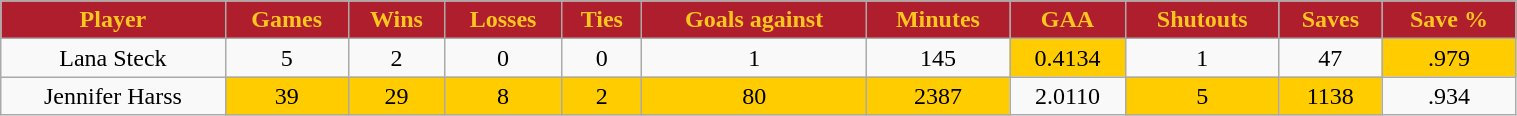<table class="wikitable" width="80%">
<tr align="center"  style=" background:#AF1E2D;color:#FFC61E;">
<td><strong>Player</strong></td>
<td><strong>Games</strong></td>
<td><strong>Wins</strong></td>
<td><strong>Losses</strong></td>
<td><strong>Ties</strong></td>
<td><strong>Goals against</strong></td>
<td><strong>Minutes</strong></td>
<td><strong>GAA</strong></td>
<td><strong>Shutouts</strong></td>
<td><strong>Saves</strong></td>
<td><strong>Save %</strong></td>
</tr>
<tr align="center" bgcolor="">
<td>Lana Steck</td>
<td>5</td>
<td>2</td>
<td>0</td>
<td>0</td>
<td>1</td>
<td>145</td>
<td bgcolor="#FFCC00">0.4134</td>
<td>1</td>
<td>47</td>
<td bgcolor="#FFCC00">.979</td>
</tr>
<tr align="center" bgcolor="">
<td>Jennifer Harss</td>
<td bgcolor="#FFCC00">39</td>
<td bgcolor="#FFCC00">29</td>
<td bgcolor="#FFCC00">8</td>
<td bgcolor="#FFCC00">2</td>
<td bgcolor="#FFCC00">80</td>
<td bgcolor="#FFCC00">2387</td>
<td>2.0110</td>
<td bgcolor="#FFCC00">5</td>
<td bgcolor="#FFCC00">1138</td>
<td>.934</td>
</tr>
</table>
